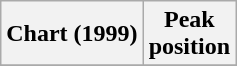<table class="wikitable plainrowheaders" style="text-align:center">
<tr>
<th>Chart (1999)</th>
<th>Peak<br>position</th>
</tr>
<tr>
</tr>
</table>
